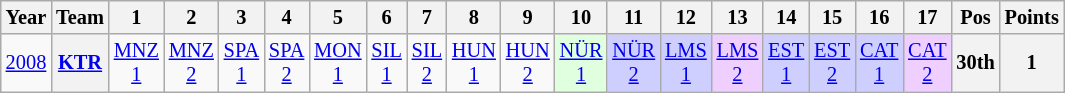<table class="wikitable" style="text-align:center; font-size:85%">
<tr>
<th>Year</th>
<th>Team</th>
<th>1</th>
<th>2</th>
<th>3</th>
<th>4</th>
<th>5</th>
<th>6</th>
<th>7</th>
<th>8</th>
<th>9</th>
<th>10</th>
<th>11</th>
<th>12</th>
<th>13</th>
<th>14</th>
<th>15</th>
<th>16</th>
<th>17</th>
<th>Pos</th>
<th>Points</th>
</tr>
<tr>
<td><a href='#'>2008</a></td>
<th nowrap><a href='#'>KTR</a></th>
<td><a href='#'>MNZ<br>1</a></td>
<td><a href='#'>MNZ<br>2</a></td>
<td><a href='#'>SPA<br>1</a></td>
<td><a href='#'>SPA<br>2</a></td>
<td><a href='#'>MON<br>1</a></td>
<td><a href='#'>SIL<br>1</a></td>
<td><a href='#'>SIL<br>2</a></td>
<td><a href='#'>HUN<br>1</a></td>
<td><a href='#'>HUN<br>2</a></td>
<td style="background:#DFFFDF;"><a href='#'>NÜR<br>1</a><br></td>
<td style="background:#CFCFFF;"><a href='#'>NÜR<br>2</a><br></td>
<td style="background:#CFCFFF;"><a href='#'>LMS<br>1</a><br></td>
<td style="background:#EFCFFF;"><a href='#'>LMS<br>2</a><br></td>
<td style="background:#CFCFFF;"><a href='#'>EST<br>1</a><br></td>
<td style="background:#CFCFFF;"><a href='#'>EST<br>2</a><br></td>
<td style="background:#CFCFFF;"><a href='#'>CAT<br>1</a><br></td>
<td style="background:#EFCFFF;"><a href='#'>CAT<br>2</a><br></td>
<th>30th</th>
<th>1</th>
</tr>
</table>
